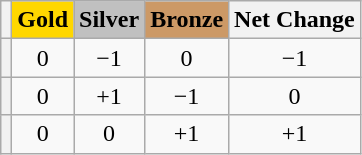<table class="wikitable plainrowheaders sortable" style="text-align:center">
<tr>
<th></th>
<th style="background-color:gold">Gold</th>
<th style="background-color:silver">Silver</th>
<th style="background-color:#c96">Bronze</th>
<th>Net Change</th>
</tr>
<tr>
<th scope="row" style="text-align:left"></th>
<td>0</td>
<td>−1</td>
<td>0</td>
<td>−1</td>
</tr>
<tr>
<th scope="row" style="text-align:left"></th>
<td>0</td>
<td>+1</td>
<td>−1</td>
<td>0</td>
</tr>
<tr>
<th scope="row" style="text-align:left"></th>
<td>0</td>
<td>0</td>
<td>+1</td>
<td>+1</td>
</tr>
</table>
